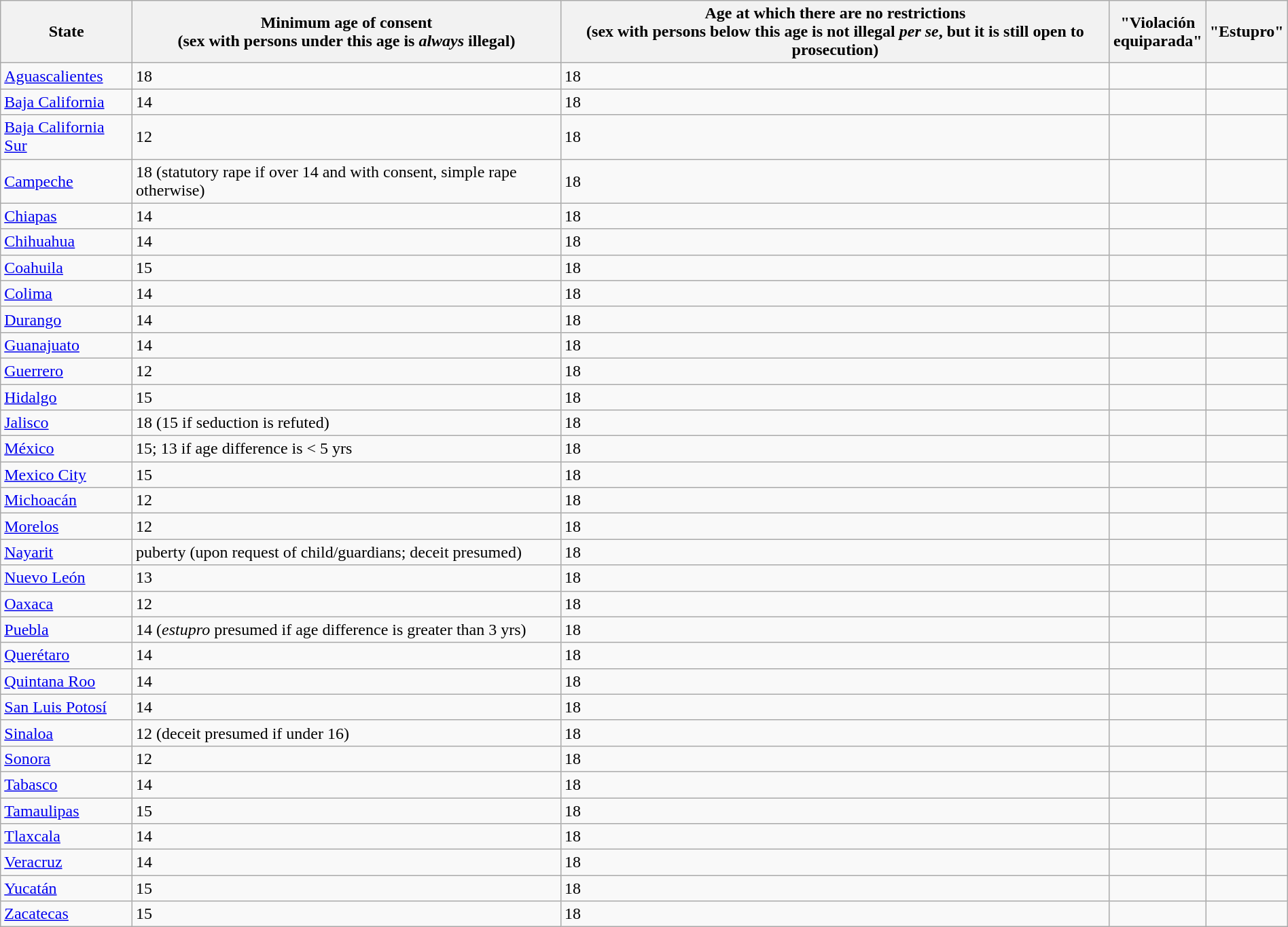<table class="wikitable sortable" style="margin:auto;">
<tr>
<th>State</th>
<th>Minimum age of consent<br>(sex with persons under this age is <em>always</em> illegal)</th>
<th>Age at which there are no restrictions<br>(sex with persons below this age is not illegal <em>per se</em>, but it is still open to prosecution)</th>
<th>"Violación <br>equiparada"</th>
<th>"Estupro"</th>
</tr>
<tr>
<td><a href='#'>Aguascalientes</a></td>
<td>18</td>
<td>18</td>
<td></td>
<td></td>
</tr>
<tr>
<td><a href='#'>Baja California</a></td>
<td>14</td>
<td>18</td>
<td> </td>
<td> </td>
</tr>
<tr>
<td><a href='#'>Baja California Sur</a></td>
<td>12</td>
<td>18</td>
<td></td>
<td></td>
</tr>
<tr>
<td><a href='#'>Campeche</a></td>
<td>18 (statutory rape if over 14 and with consent, simple rape otherwise)</td>
<td>18</td>
<td> </td>
<td> </td>
</tr>
<tr>
<td><a href='#'>Chiapas</a></td>
<td>14</td>
<td>18</td>
<td> </td>
<td> </td>
</tr>
<tr>
<td><a href='#'>Chihuahua</a></td>
<td>14</td>
<td>18</td>
<td></td>
<td></td>
</tr>
<tr>
<td><a href='#'>Coahuila</a></td>
<td>15</td>
<td>18</td>
<td> </td>
<td> </td>
</tr>
<tr>
<td><a href='#'>Colima</a></td>
<td>14</td>
<td>18</td>
<td></td>
<td></td>
</tr>
<tr>
<td><a href='#'>Durango</a></td>
<td>14</td>
<td>18</td>
<td></td>
<td></td>
</tr>
<tr>
<td><a href='#'>Guanajuato</a></td>
<td>14</td>
<td>18</td>
<td> </td>
<td> </td>
</tr>
<tr>
<td><a href='#'>Guerrero</a></td>
<td>12</td>
<td>18</td>
<td> </td>
<td> </td>
</tr>
<tr>
<td><a href='#'>Hidalgo</a></td>
<td>15</td>
<td>18</td>
<td> </td>
<td> </td>
</tr>
<tr>
<td><a href='#'>Jalisco</a></td>
<td>18 (15 if seduction is refuted)</td>
<td>18</td>
<td></td>
<td></td>
</tr>
<tr>
<td><a href='#'>México</a></td>
<td>15; 13 if age difference is < 5 yrs</td>
<td>18</td>
<td></td>
<td></td>
</tr>
<tr>
<td><a href='#'>Mexico City</a></td>
<td>15</td>
<td>18</td>
<td></td>
<td></td>
</tr>
<tr>
<td><a href='#'>Michoacán</a></td>
<td>12</td>
<td>18</td>
<td> </td>
<td> </td>
</tr>
<tr>
<td><a href='#'>Morelos</a></td>
<td>12</td>
<td>18</td>
<td></td>
<td></td>
</tr>
<tr>
<td><a href='#'>Nayarit</a></td>
<td>puberty (upon request of child/guardians; deceit presumed)</td>
<td>18</td>
<td></td>
<td></td>
</tr>
<tr>
<td><a href='#'>Nuevo León</a></td>
<td>13</td>
<td>18</td>
<td></td>
<td></td>
</tr>
<tr>
<td><a href='#'>Oaxaca</a></td>
<td>12</td>
<td>18</td>
<td></td>
<td> </td>
</tr>
<tr>
<td><a href='#'>Puebla</a></td>
<td>14 (<em>estupro</em> presumed if age difference is greater than 3 yrs)</td>
<td>18</td>
<td></td>
<td></td>
</tr>
<tr>
<td><a href='#'>Querétaro</a></td>
<td>14</td>
<td>18</td>
<td> </td>
<td> </td>
</tr>
<tr>
<td><a href='#'>Quintana Roo</a></td>
<td>14</td>
<td>18</td>
<td></td>
<td></td>
</tr>
<tr>
<td><a href='#'>San Luis Potosí</a></td>
<td>14</td>
<td>18</td>
<td> </td>
<td> </td>
</tr>
<tr>
<td><a href='#'>Sinaloa</a></td>
<td>12 (deceit presumed if under 16)</td>
<td>18</td>
<td></td>
<td></td>
</tr>
<tr>
<td><a href='#'>Sonora</a></td>
<td>12</td>
<td>18</td>
<td></td>
<td></td>
</tr>
<tr>
<td><a href='#'>Tabasco</a></td>
<td>14</td>
<td>18</td>
<td></td>
<td></td>
</tr>
<tr>
<td><a href='#'>Tamaulipas</a></td>
<td>15</td>
<td>18</td>
<td></td>
<td></td>
</tr>
<tr>
<td><a href='#'>Tlaxcala</a></td>
<td>14</td>
<td>18</td>
<td></td>
<td></td>
</tr>
<tr>
<td><a href='#'>Veracruz</a></td>
<td>14</td>
<td>18</td>
<td></td>
<td></td>
</tr>
<tr>
<td><a href='#'>Yucatán</a></td>
<td>15</td>
<td>18</td>
<td></td>
<td></td>
</tr>
<tr>
<td><a href='#'>Zacatecas</a></td>
<td>15</td>
<td>18</td>
<td></td>
<td></td>
</tr>
</table>
